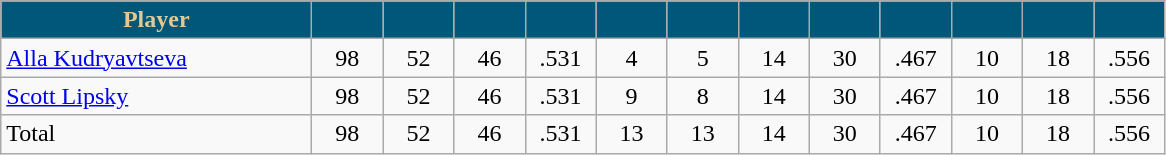<table class="wikitable" style="text-align:center">
<tr>
<th style="background:#015779; color:#E2C993" width="200px">Player</th>
<th style="background:#015779; color:#E2C993" width="40px"></th>
<th style="background:#015779; color:#E2C993" width="40px"></th>
<th style="background:#015779; color:#E2C993" width="40px"></th>
<th style="background:#015779; color:#E2C993" width="40px"></th>
<th style="background:#015779; color:#E2C993" width="40px"></th>
<th style="background:#015779; color:#E2C993" width="40px"></th>
<th style="background:#015779; color:#E2C993" width="40px"></th>
<th style="background:#015779; color:#E2C993" width="40px"></th>
<th style="background:#015779; color:#E2C993" width="40px"></th>
<th style="background:#015779; color:#E2C993" width="40px"></th>
<th style="background:#015779; color:#E2C993" width="40px"></th>
<th style="background:#015779; color:#E2C993" width="40px"></th>
</tr>
<tr>
<td style="text-align:left"><a href='#'>Alla Kudryavtseva</a></td>
<td>98</td>
<td>52</td>
<td>46</td>
<td>.531</td>
<td>4</td>
<td>5</td>
<td>14</td>
<td>30</td>
<td>.467</td>
<td>10</td>
<td>18</td>
<td>.556</td>
</tr>
<tr>
<td style="text-align:left"><a href='#'>Scott Lipsky</a></td>
<td>98</td>
<td>52</td>
<td>46</td>
<td>.531</td>
<td>9</td>
<td>8</td>
<td>14</td>
<td>30</td>
<td>.467</td>
<td>10</td>
<td>18</td>
<td>.556</td>
</tr>
<tr>
<td style="text-align:left">Total</td>
<td>98</td>
<td>52</td>
<td>46</td>
<td>.531</td>
<td>13</td>
<td>13</td>
<td>14</td>
<td>30</td>
<td>.467</td>
<td>10</td>
<td>18</td>
<td>.556</td>
</tr>
</table>
